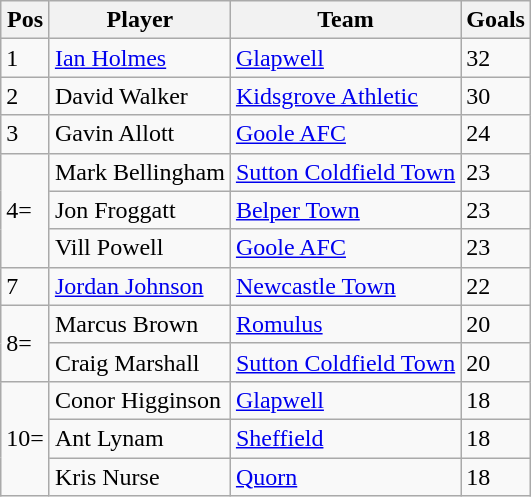<table class= wikitable>
<tr>
<th>Pos</th>
<th>Player</th>
<th>Team</th>
<th>Goals</th>
</tr>
<tr>
<td rowspan="1">1</td>
<td> <a href='#'>Ian Holmes</a></td>
<td><a href='#'>Glapwell</a></td>
<td>32</td>
</tr>
<tr>
<td rowspan="1">2</td>
<td> David Walker</td>
<td><a href='#'>Kidsgrove Athletic</a></td>
<td>30</td>
</tr>
<tr>
<td rowspan="1">3</td>
<td> Gavin Allott</td>
<td><a href='#'>Goole AFC</a></td>
<td>24</td>
</tr>
<tr>
<td rowspan="3">4=</td>
<td> Mark Bellingham</td>
<td><a href='#'>Sutton Coldfield Town</a></td>
<td>23</td>
</tr>
<tr>
<td> Jon Froggatt</td>
<td><a href='#'>Belper Town</a></td>
<td>23</td>
</tr>
<tr>
<td> Vill Powell</td>
<td><a href='#'>Goole AFC</a></td>
<td>23</td>
</tr>
<tr>
<td rowspan="1">7</td>
<td> <a href='#'>Jordan Johnson</a></td>
<td><a href='#'>Newcastle Town</a></td>
<td>22</td>
</tr>
<tr>
<td rowspan="2">8=</td>
<td> Marcus Brown</td>
<td><a href='#'>Romulus</a></td>
<td>20</td>
</tr>
<tr>
<td> Craig Marshall</td>
<td><a href='#'>Sutton Coldfield Town</a></td>
<td>20</td>
</tr>
<tr>
<td rowspan="3">10=</td>
<td> Conor Higginson</td>
<td><a href='#'>Glapwell</a></td>
<td>18</td>
</tr>
<tr>
<td> Ant Lynam</td>
<td><a href='#'>Sheffield</a></td>
<td>18</td>
</tr>
<tr>
<td> Kris Nurse</td>
<td><a href='#'>Quorn</a></td>
<td>18</td>
</tr>
</table>
